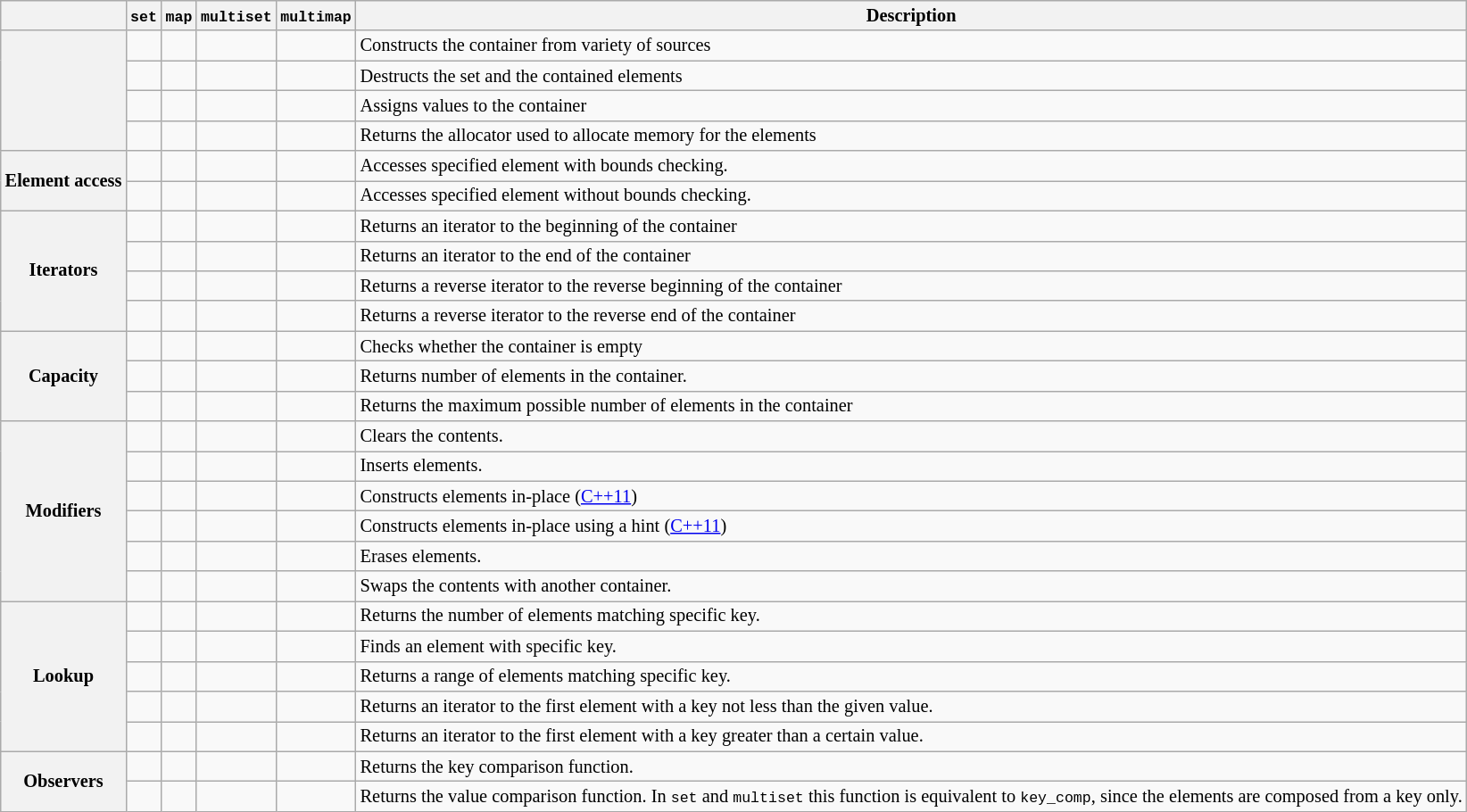<table class="wikitable" style="font-size:0.85em">
<tr>
<th></th>
<th><code>set</code></th>
<th><code>map</code></th>
<th><code>multiset</code></th>
<th><code>multimap</code></th>
<th>Description</th>
</tr>
<tr>
<th rowspan=4></th>
<td></td>
<td></td>
<td></td>
<td></td>
<td>Constructs the container from variety of sources</td>
</tr>
<tr>
<td></td>
<td></td>
<td></td>
<td></td>
<td>Destructs the set and the contained elements</td>
</tr>
<tr>
<td><code></code></td>
<td><code></code></td>
<td><code></code></td>
<td><code></code></td>
<td>Assigns values to the container</td>
</tr>
<tr>
<td><code></code></td>
<td><code></code></td>
<td><code></code></td>
<td><code></code></td>
<td>Returns the allocator used to allocate memory for the elements</td>
</tr>
<tr>
<th rowspan=2>Element access</th>
<td></td>
<td><code></code></td>
<td></td>
<td></td>
<td>Accesses specified element with bounds checking.</td>
</tr>
<tr>
<td></td>
<td><code></code></td>
<td></td>
<td></td>
<td>Accesses specified element without bounds checking.</td>
</tr>
<tr>
<th rowspan=4>Iterators</th>
<td><code></code></td>
<td><code></code></td>
<td><code></code></td>
<td><code></code></td>
<td>Returns an iterator to the beginning of the container</td>
</tr>
<tr>
<td><code></code></td>
<td><code></code></td>
<td><code></code></td>
<td><code></code></td>
<td>Returns an iterator to the end of the container</td>
</tr>
<tr>
<td><code></code></td>
<td><code></code></td>
<td><code></code></td>
<td><code></code></td>
<td>Returns a reverse iterator to the reverse beginning of the container</td>
</tr>
<tr>
<td><code></code></td>
<td><code></code></td>
<td><code></code></td>
<td><code></code></td>
<td>Returns a reverse iterator to the reverse end of the container</td>
</tr>
<tr>
<th rowspan=3>Capacity</th>
<td><code></code></td>
<td><code></code></td>
<td><code></code></td>
<td><code></code></td>
<td>Checks whether the container is empty</td>
</tr>
<tr>
<td><code></code></td>
<td><code></code></td>
<td><code></code></td>
<td><code></code></td>
<td>Returns number of elements in the container.</td>
</tr>
<tr>
<td><code></code></td>
<td><code></code></td>
<td><code></code></td>
<td><code></code></td>
<td>Returns the maximum possible number of elements in the container</td>
</tr>
<tr>
<th rowspan=6>Modifiers</th>
<td><code></code></td>
<td><code></code></td>
<td><code></code></td>
<td><code></code></td>
<td>Clears the contents.</td>
</tr>
<tr>
<td><code></code></td>
<td><code></code></td>
<td><code></code></td>
<td><code></code></td>
<td>Inserts elements.</td>
</tr>
<tr>
<td><code></code></td>
<td><code></code></td>
<td><code></code></td>
<td><code></code></td>
<td>Constructs elements in-place (<a href='#'>C++11</a>)</td>
</tr>
<tr>
<td><code></code></td>
<td><code></code></td>
<td><code></code></td>
<td><code></code></td>
<td>Constructs elements in-place using a hint (<a href='#'>C++11</a>)</td>
</tr>
<tr>
<td><code></code></td>
<td><code></code></td>
<td><code></code></td>
<td><code></code></td>
<td>Erases elements.</td>
</tr>
<tr>
<td><code></code></td>
<td><code></code></td>
<td><code></code></td>
<td><code></code></td>
<td>Swaps the contents with another container.</td>
</tr>
<tr>
<th rowspan=5>Lookup</th>
<td><code></code></td>
<td><code></code></td>
<td><code></code></td>
<td><code></code></td>
<td>Returns the number of elements matching specific key.</td>
</tr>
<tr>
<td><code></code></td>
<td><code></code></td>
<td><code></code></td>
<td><code></code></td>
<td>Finds an element with specific key.</td>
</tr>
<tr>
<td><code></code></td>
<td><code></code></td>
<td><code></code></td>
<td><code></code></td>
<td>Returns a range of elements matching specific key.</td>
</tr>
<tr>
<td><code></code></td>
<td><code></code></td>
<td><code></code></td>
<td><code></code></td>
<td>Returns an iterator to the first element with a key not less than the given value.</td>
</tr>
<tr>
<td><code></code></td>
<td><code></code></td>
<td><code></code></td>
<td><code></code></td>
<td>Returns an iterator to the first element with a key greater than a certain value.</td>
</tr>
<tr>
<th rowspan=2>Observers</th>
<td><code></code></td>
<td><code></code></td>
<td><code></code></td>
<td><code></code></td>
<td>Returns the key comparison function.</td>
</tr>
<tr>
<td><code></code></td>
<td><code></code></td>
<td><code></code></td>
<td><code></code></td>
<td>Returns the value comparison function. In <code>set</code> and <code>multiset</code> this function is equivalent to <code>key_comp</code>, since the elements are composed from a key only.</td>
</tr>
</table>
